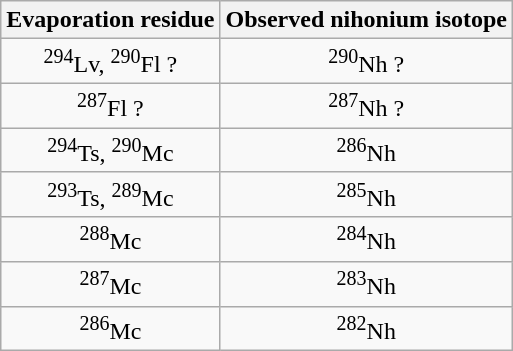<table class="wikitable" style="text-align:center">
<tr>
<th>Evaporation residue</th>
<th>Observed nihonium isotope</th>
</tr>
<tr>
<td><sup>294</sup>Lv, <sup>290</sup>Fl ?</td>
<td><sup>290</sup>Nh ?</td>
</tr>
<tr>
<td><sup>287</sup>Fl ?</td>
<td><sup>287</sup>Nh ?</td>
</tr>
<tr>
<td><sup>294</sup>Ts, <sup>290</sup>Mc</td>
<td><sup>286</sup>Nh</td>
</tr>
<tr>
<td><sup>293</sup>Ts, <sup>289</sup>Mc</td>
<td><sup>285</sup>Nh</td>
</tr>
<tr>
<td><sup>288</sup>Mc</td>
<td><sup>284</sup>Nh</td>
</tr>
<tr>
<td><sup>287</sup>Mc</td>
<td><sup>283</sup>Nh</td>
</tr>
<tr>
<td><sup>286</sup>Mc</td>
<td><sup>282</sup>Nh</td>
</tr>
</table>
